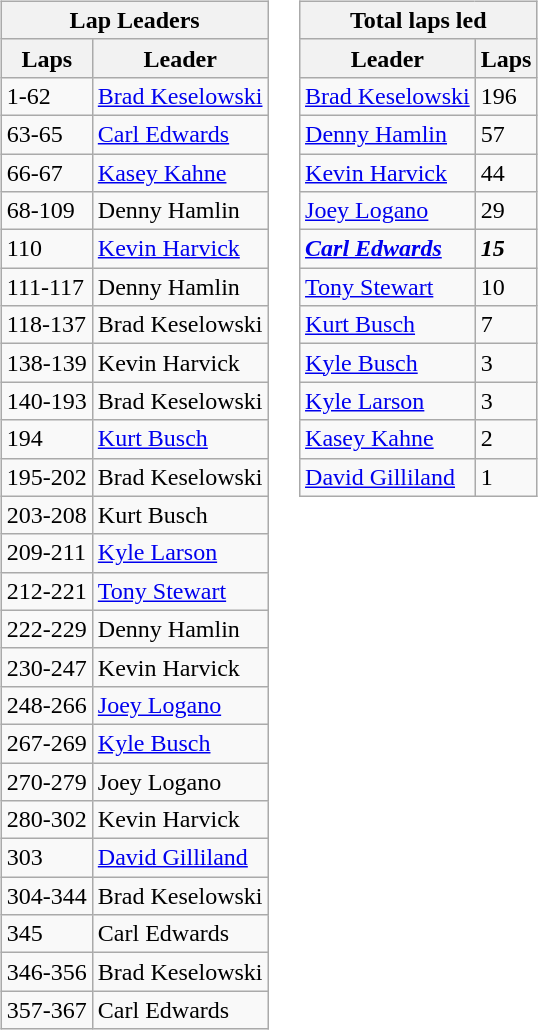<table>
<tr>
<td><br><table class="wikitable">
<tr>
<th colspan="4">Lap Leaders</th>
</tr>
<tr>
<th>Laps</th>
<th>Leader</th>
</tr>
<tr>
<td>1-62</td>
<td><a href='#'>Brad Keselowski</a></td>
</tr>
<tr>
<td>63-65</td>
<td><a href='#'>Carl Edwards</a></td>
</tr>
<tr>
<td>66-67</td>
<td><a href='#'>Kasey Kahne</a></td>
</tr>
<tr>
<td>68-109</td>
<td>Denny Hamlin</td>
</tr>
<tr>
<td>110</td>
<td><a href='#'>Kevin Harvick</a></td>
</tr>
<tr>
<td>111-117</td>
<td>Denny Hamlin</td>
</tr>
<tr>
<td>118-137</td>
<td>Brad Keselowski</td>
</tr>
<tr>
<td>138-139</td>
<td>Kevin Harvick</td>
</tr>
<tr>
<td>140-193</td>
<td>Brad Keselowski</td>
</tr>
<tr>
<td>194</td>
<td><a href='#'>Kurt Busch</a></td>
</tr>
<tr>
<td>195-202</td>
<td>Brad Keselowski</td>
</tr>
<tr>
<td>203-208</td>
<td>Kurt Busch</td>
</tr>
<tr>
<td>209-211</td>
<td><a href='#'>Kyle Larson</a></td>
</tr>
<tr>
<td>212-221</td>
<td><a href='#'>Tony Stewart</a></td>
</tr>
<tr>
<td>222-229</td>
<td>Denny Hamlin</td>
</tr>
<tr>
<td>230-247</td>
<td>Kevin Harvick</td>
</tr>
<tr>
<td>248-266</td>
<td><a href='#'>Joey Logano</a></td>
</tr>
<tr>
<td>267-269</td>
<td><a href='#'>Kyle Busch</a></td>
</tr>
<tr>
<td>270-279</td>
<td>Joey Logano</td>
</tr>
<tr>
<td>280-302</td>
<td>Kevin Harvick</td>
</tr>
<tr>
<td>303</td>
<td><a href='#'>David Gilliland</a></td>
</tr>
<tr>
<td>304-344</td>
<td>Brad Keselowski</td>
</tr>
<tr>
<td>345</td>
<td>Carl Edwards</td>
</tr>
<tr>
<td>346-356</td>
<td>Brad Keselowski</td>
</tr>
<tr>
<td>357-367</td>
<td>Carl Edwards</td>
</tr>
</table>
</td>
<td valign="top"><br><table class="wikitable">
<tr>
<th colspan="2">Total laps led</th>
</tr>
<tr>
<th>Leader</th>
<th>Laps</th>
</tr>
<tr>
<td><a href='#'>Brad Keselowski</a></td>
<td>196</td>
</tr>
<tr>
<td><a href='#'>Denny Hamlin</a></td>
<td>57</td>
</tr>
<tr>
<td><a href='#'>Kevin Harvick</a></td>
<td>44</td>
</tr>
<tr>
<td><a href='#'>Joey Logano</a></td>
<td>29</td>
</tr>
<tr>
<td><strong><em><a href='#'>Carl Edwards</a></em></strong></td>
<td><strong><em>15</em></strong></td>
</tr>
<tr>
<td><a href='#'>Tony Stewart</a></td>
<td>10</td>
</tr>
<tr>
<td><a href='#'>Kurt Busch</a></td>
<td>7</td>
</tr>
<tr>
<td><a href='#'>Kyle Busch</a></td>
<td>3</td>
</tr>
<tr>
<td><a href='#'>Kyle Larson</a></td>
<td>3</td>
</tr>
<tr>
<td><a href='#'>Kasey Kahne</a></td>
<td>2</td>
</tr>
<tr>
<td><a href='#'>David Gilliland</a></td>
<td>1</td>
</tr>
</table>
</td>
</tr>
</table>
